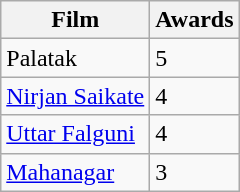<table class="wikitable">
<tr>
<th>Film</th>
<th>Awards</th>
</tr>
<tr>
<td>Palatak</td>
<td>5</td>
</tr>
<tr>
<td><a href='#'>Nirjan Saikate</a></td>
<td>4</td>
</tr>
<tr>
<td><a href='#'>Uttar Falguni</a></td>
<td>4</td>
</tr>
<tr>
<td><a href='#'>Mahanagar</a></td>
<td>3</td>
</tr>
</table>
